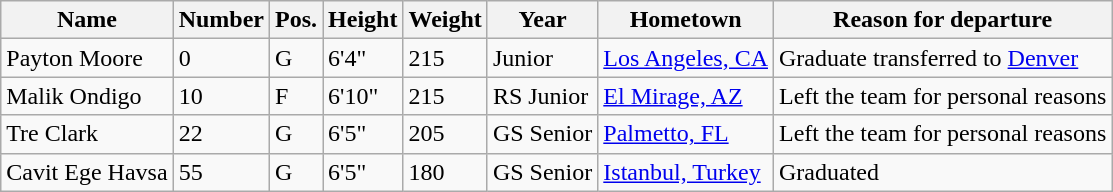<table class="wikitable sortable" border="1">
<tr>
<th>Name</th>
<th>Number</th>
<th>Pos.</th>
<th>Height</th>
<th>Weight</th>
<th>Year</th>
<th>Hometown</th>
<th class="unsortable">Reason for departure</th>
</tr>
<tr>
<td>Payton Moore</td>
<td>0</td>
<td>G</td>
<td>6'4"</td>
<td>215</td>
<td>Junior</td>
<td><a href='#'>Los Angeles, CA</a></td>
<td>Graduate transferred to <a href='#'>Denver</a></td>
</tr>
<tr>
<td>Malik Ondigo</td>
<td>10</td>
<td>F</td>
<td>6'10"</td>
<td>215</td>
<td>RS Junior</td>
<td><a href='#'>El Mirage, AZ</a></td>
<td>Left the team for personal reasons</td>
</tr>
<tr>
<td>Tre Clark</td>
<td>22</td>
<td>G</td>
<td>6'5"</td>
<td>205</td>
<td>GS Senior</td>
<td><a href='#'>Palmetto, FL</a></td>
<td>Left the team for personal reasons</td>
</tr>
<tr>
<td>Cavit Ege Havsa</td>
<td>55</td>
<td>G</td>
<td>6'5"</td>
<td>180</td>
<td>GS Senior</td>
<td><a href='#'>Istanbul, Turkey</a></td>
<td>Graduated</td>
</tr>
</table>
